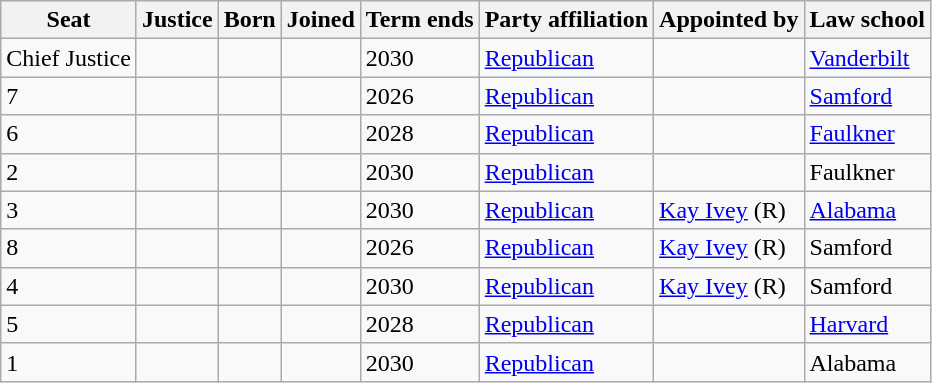<table class="wikitable sortable">
<tr>
<th>Seat</th>
<th>Justice</th>
<th>Born</th>
<th>Joined</th>
<th>Term ends</th>
<th>Party affiliation</th>
<th>Appointed by</th>
<th>Law school</th>
</tr>
<tr>
<td>Chief Justice</td>
<td></td>
<td></td>
<td></td>
<td>2030</td>
<td><a href='#'>Republican</a></td>
<td></td>
<td><a href='#'>Vanderbilt</a></td>
</tr>
<tr>
<td>7</td>
<td></td>
<td></td>
<td></td>
<td>2026</td>
<td><a href='#'>Republican</a></td>
<td></td>
<td><a href='#'>Samford</a></td>
</tr>
<tr>
<td>6</td>
<td></td>
<td></td>
<td></td>
<td>2028</td>
<td><a href='#'>Republican</a></td>
<td></td>
<td><a href='#'>Faulkner</a></td>
</tr>
<tr>
<td>2</td>
<td></td>
<td></td>
<td></td>
<td>2030</td>
<td><a href='#'>Republican</a></td>
<td></td>
<td>Faulkner</td>
</tr>
<tr>
<td>3</td>
<td></td>
<td></td>
<td></td>
<td>2030</td>
<td><a href='#'>Republican</a></td>
<td><a href='#'>Kay Ivey</a> (R)</td>
<td><a href='#'>Alabama</a></td>
</tr>
<tr>
<td>8</td>
<td></td>
<td></td>
<td></td>
<td>2026</td>
<td><a href='#'>Republican</a></td>
<td><a href='#'>Kay Ivey</a> (R)</td>
<td>Samford</td>
</tr>
<tr>
<td>4</td>
<td></td>
<td></td>
<td></td>
<td>2030</td>
<td><a href='#'>Republican</a></td>
<td><a href='#'>Kay Ivey</a> (R)</td>
<td>Samford</td>
</tr>
<tr>
<td>5</td>
<td></td>
<td></td>
<td></td>
<td>2028</td>
<td><a href='#'>Republican</a></td>
<td></td>
<td><a href='#'>Harvard</a></td>
</tr>
<tr>
<td>1</td>
<td></td>
<td></td>
<td></td>
<td>2030</td>
<td><a href='#'>Republican</a></td>
<td></td>
<td>Alabama</td>
</tr>
</table>
